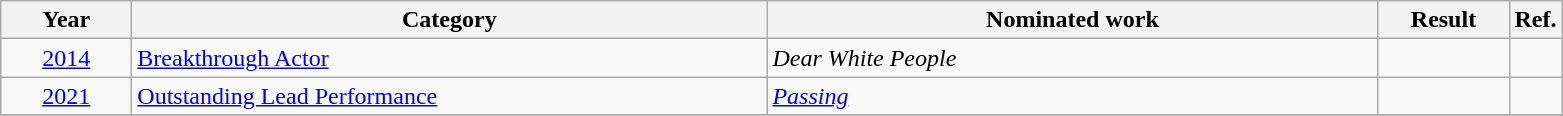<table class=wikitable>
<tr>
<th scope="col" style="width:5em;">Year</th>
<th scope="col" style="width:26em;">Category</th>
<th scope="col" style="width:25em;">Nominated work</th>
<th scope="col" style="width:5em;">Result</th>
<th>Ref.</th>
</tr>
<tr>
<td style="text-align:center;"><a href='#'>2014</a></td>
<td><a href='#'>Breakthrough Actor</a></td>
<td><em>Dear White People</em></td>
<td></td>
<td style="text-align: center;"></td>
</tr>
<tr>
<td style="text-align:center;"><a href='#'>2021</a></td>
<td><a href='#'>Outstanding Lead Performance</a></td>
<td><em><a href='#'>Passing</a></em></td>
<td></td>
<td style="text-align:center;"></td>
</tr>
<tr>
</tr>
</table>
